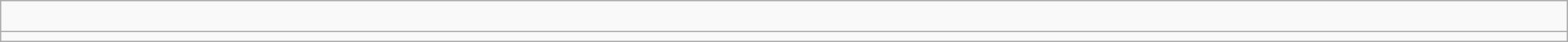<table class="wikitable" style="width:100%;">
<tr>
<td><br></td>
</tr>
<tr>
<td></td>
</tr>
</table>
